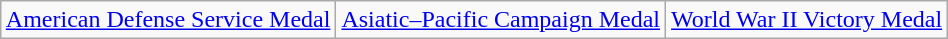<table class="wikitable" style="margin-left: auto; margin-right: auto; text-align: center; margin-bottom: -1px;">
<tr>
<td><a href='#'>American Defense Service Medal</a></td>
<td><a href='#'>Asiatic–Pacific Campaign Medal</a></td>
<td><a href='#'>World War II Victory Medal</a></td>
</tr>
</table>
